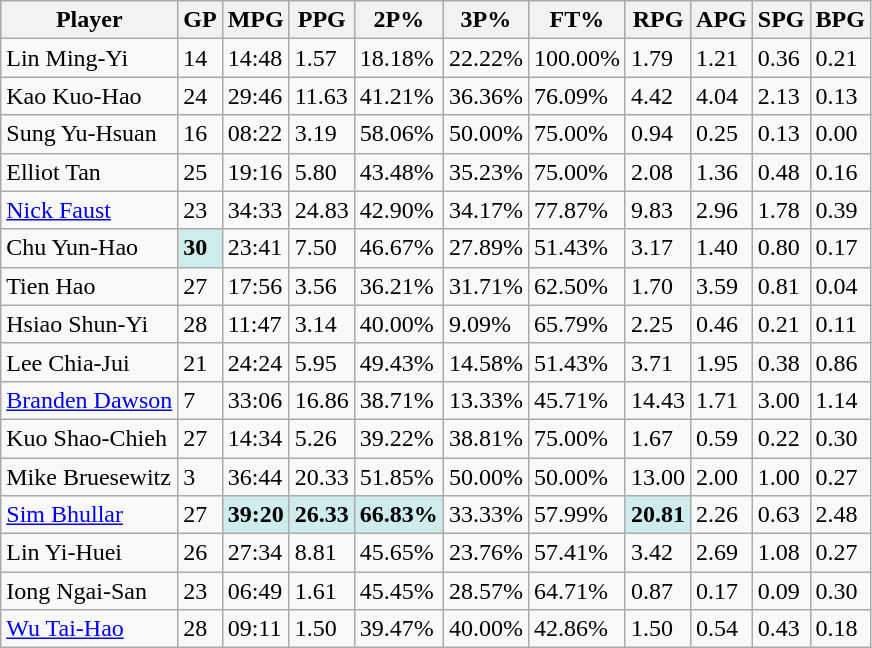<table class="wikitable">
<tr>
<th>Player</th>
<th>GP</th>
<th>MPG</th>
<th>PPG</th>
<th>2P%</th>
<th>3P%</th>
<th>FT%</th>
<th>RPG</th>
<th>APG</th>
<th>SPG</th>
<th>BPG</th>
</tr>
<tr>
<td>Lin Ming-Yi</td>
<td>14</td>
<td>14:48</td>
<td>1.57</td>
<td>18.18%</td>
<td>22.22%</td>
<td>100.00%</td>
<td>1.79</td>
<td>1.21</td>
<td>0.36</td>
<td>0.21</td>
</tr>
<tr>
<td>Kao Kuo-Hao</td>
<td>24</td>
<td>29:46</td>
<td>11.63</td>
<td>41.21%</td>
<td>36.36%</td>
<td>76.09%</td>
<td>4.42</td>
<td>4.04</td>
<td>2.13</td>
<td>0.13</td>
</tr>
<tr>
<td>Sung Yu-Hsuan</td>
<td>16</td>
<td>08:22</td>
<td>3.19</td>
<td>58.06%</td>
<td>50.00%</td>
<td>75.00%</td>
<td>0.94</td>
<td>0.25</td>
<td>0.13</td>
<td>0.00</td>
</tr>
<tr>
<td>Elliot Tan</td>
<td>25</td>
<td>19:16</td>
<td>5.80</td>
<td>43.48%</td>
<td>35.23%</td>
<td>75.00%</td>
<td>2.08</td>
<td>1.36</td>
<td>0.48</td>
<td>0.16</td>
</tr>
<tr>
<td><a href='#'>Nick Faust</a></td>
<td>23</td>
<td>34:33</td>
<td>24.83</td>
<td>42.90%</td>
<td>34.17%</td>
<td>77.87%</td>
<td>9.83</td>
<td>2.96</td>
<td>1.78</td>
<td>0.39</td>
</tr>
<tr>
<td>Chu Yun-Hao</td>
<td style="background-color:#CFECEC"><strong>30</strong></td>
<td>23:41</td>
<td>7.50</td>
<td>46.67%</td>
<td>27.89%</td>
<td>51.43%</td>
<td>3.17</td>
<td>1.40</td>
<td>0.80</td>
<td>0.17</td>
</tr>
<tr>
<td>Tien Hao</td>
<td>27</td>
<td>17:56</td>
<td>3.56</td>
<td>36.21%</td>
<td>31.71%</td>
<td>62.50%</td>
<td>1.70</td>
<td>3.59</td>
<td>0.81</td>
<td>0.04</td>
</tr>
<tr>
<td>Hsiao Shun-Yi</td>
<td>28</td>
<td>11:47</td>
<td>3.14</td>
<td>40.00%</td>
<td>9.09%</td>
<td>65.79%</td>
<td>2.25</td>
<td>0.46</td>
<td>0.21</td>
<td>0.11</td>
</tr>
<tr>
<td>Lee Chia-Jui</td>
<td>21</td>
<td>24:24</td>
<td>5.95</td>
<td>49.43%</td>
<td>14.58%</td>
<td>51.43%</td>
<td>3.71</td>
<td>1.95</td>
<td>0.38</td>
<td>0.86</td>
</tr>
<tr>
<td><a href='#'>Branden Dawson</a></td>
<td>7</td>
<td>33:06</td>
<td>16.86</td>
<td>38.71%</td>
<td>13.33%</td>
<td>45.71%</td>
<td>14.43</td>
<td>1.71</td>
<td>3.00</td>
<td>1.14</td>
</tr>
<tr>
<td>Kuo Shao-Chieh</td>
<td>27</td>
<td>14:34</td>
<td>5.26</td>
<td>39.22%</td>
<td>38.81%</td>
<td>75.00%</td>
<td>1.67</td>
<td>0.59</td>
<td>0.22</td>
<td>0.30</td>
</tr>
<tr>
<td>Mike Bruesewitz</td>
<td>3</td>
<td>36:44</td>
<td>20.33</td>
<td>51.85%</td>
<td>50.00%</td>
<td>50.00%</td>
<td>13.00</td>
<td>2.00</td>
<td>1.00</td>
<td>0.27</td>
</tr>
<tr>
<td><a href='#'>Sim Bhullar</a></td>
<td>27</td>
<td style="background-color:#CFECEC"><strong>39:20</strong></td>
<td style="background-color:#CFECEC"><strong>26.33</strong></td>
<td style="background-color:#CFECEC"><strong>66.83%</strong></td>
<td>33.33%</td>
<td>57.99%</td>
<td style="background-color:#CFECEC"><strong>20.81</strong></td>
<td>2.26</td>
<td>0.63</td>
<td>2.48</td>
</tr>
<tr>
<td>Lin Yi-Huei</td>
<td>26</td>
<td>27:34</td>
<td>8.81</td>
<td>45.65%</td>
<td>23.76%</td>
<td>57.41%</td>
<td>3.42</td>
<td>2.69</td>
<td>1.08</td>
<td>0.27</td>
</tr>
<tr>
<td>Iong Ngai-San</td>
<td>23</td>
<td>06:49</td>
<td>1.61</td>
<td>45.45%</td>
<td>28.57%</td>
<td>64.71%</td>
<td>0.87</td>
<td>0.17</td>
<td>0.09</td>
<td>0.30</td>
</tr>
<tr>
<td><a href='#'>Wu Tai-Hao</a></td>
<td>28</td>
<td>09:11</td>
<td>1.50</td>
<td>39.47%</td>
<td>40.00%</td>
<td>42.86%</td>
<td>1.50</td>
<td>0.54</td>
<td>0.43</td>
<td>0.18</td>
</tr>
</table>
